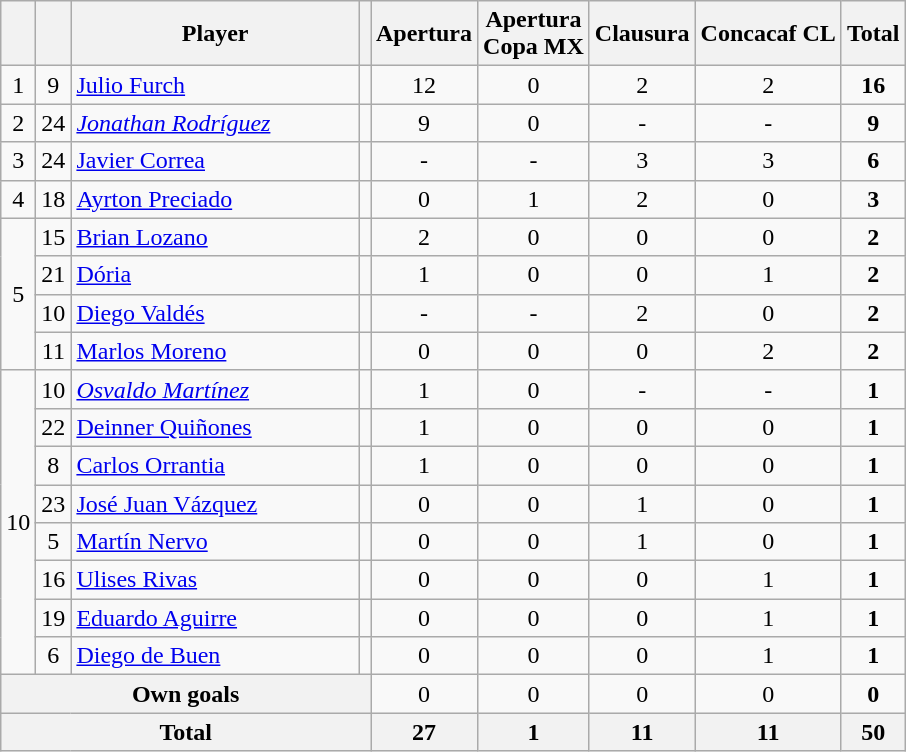<table class="wikitable">
<tr>
<th></th>
<th></th>
<th style="width:185px;">Player</th>
<th></th>
<th>Apertura</th>
<th>Apertura<br>Copa MX</th>
<th>Clausura</th>
<th>Concacaf CL</th>
<th>Total</th>
</tr>
<tr>
<td align=center>1</td>
<td align=center>9</td>
<td> <a href='#'>Julio Furch</a></td>
<td align=center></td>
<td align=center>12</td>
<td align=center>0</td>
<td align=center>2</td>
<td align=center>2</td>
<td align=center><strong>16</strong></td>
</tr>
<tr>
<td align=center>2</td>
<td align=center>24</td>
<td> <em><a href='#'>Jonathan Rodríguez</a></em></td>
<td align=center></td>
<td align=center>9</td>
<td align=center>0</td>
<td align=center>-</td>
<td align=center>-</td>
<td align=center><strong>9</strong></td>
</tr>
<tr>
<td align=center>3</td>
<td align=center>24</td>
<td> <a href='#'>Javier Correa</a></td>
<td align=center></td>
<td align=center>-</td>
<td align=center>-</td>
<td align=center>3</td>
<td align=center>3</td>
<td align=center><strong>6</strong></td>
</tr>
<tr>
<td align=center>4</td>
<td align=center>18</td>
<td> <a href='#'>Ayrton Preciado</a></td>
<td align=center></td>
<td align=center>0</td>
<td align=center>1</td>
<td align=center>2</td>
<td align=center>0</td>
<td align=center><strong>3</strong></td>
</tr>
<tr>
<td align=center rowspan=4>5</td>
<td align=center>15</td>
<td> <a href='#'>Brian Lozano</a></td>
<td align=center></td>
<td align=center>2</td>
<td align=center>0</td>
<td align=center>0</td>
<td align=center>0</td>
<td align=center><strong>2</strong></td>
</tr>
<tr>
<td align=center>21</td>
<td> <a href='#'>Dória</a></td>
<td align=center></td>
<td align=center>1</td>
<td align=center>0</td>
<td align=center>0</td>
<td align=center>1</td>
<td align=center><strong>2</strong></td>
</tr>
<tr>
<td align=center>10</td>
<td> <a href='#'>Diego Valdés</a></td>
<td align=center></td>
<td align=center>-</td>
<td align=center>-</td>
<td align=center>2</td>
<td align=center>0</td>
<td align=center><strong>2</strong></td>
</tr>
<tr>
<td align=center>11</td>
<td> <a href='#'>Marlos Moreno</a></td>
<td align=center></td>
<td align=center>0</td>
<td align=center>0</td>
<td align=center>0</td>
<td align=center>2</td>
<td align=center><strong>2</strong></td>
</tr>
<tr>
<td align=center rowspan=8>10</td>
<td align=center>10</td>
<td> <em><a href='#'>Osvaldo Martínez</a></em></td>
<td align=center></td>
<td align=center>1</td>
<td align=center>0</td>
<td align=center>-</td>
<td align=center>-</td>
<td align=center><strong>1</strong></td>
</tr>
<tr>
<td align=center>22</td>
<td> <a href='#'>Deinner Quiñones</a></td>
<td align=center></td>
<td align=center>1</td>
<td align=center>0</td>
<td align=center>0</td>
<td align=center>0</td>
<td align=center><strong>1</strong></td>
</tr>
<tr>
<td align=center>8</td>
<td> <a href='#'>Carlos Orrantia</a></td>
<td align=center></td>
<td align=center>1</td>
<td align=center>0</td>
<td align=center>0</td>
<td align=center>0</td>
<td align=center><strong>1</strong></td>
</tr>
<tr>
<td align=center>23</td>
<td> <a href='#'>José Juan Vázquez</a></td>
<td align=center></td>
<td align=center>0</td>
<td align=center>0</td>
<td align=center>1</td>
<td align=center>0</td>
<td align=center><strong>1</strong></td>
</tr>
<tr>
<td align=center>5</td>
<td> <a href='#'>Martín Nervo</a></td>
<td align=center></td>
<td align=center>0</td>
<td align=center>0</td>
<td align=center>1</td>
<td align=center>0</td>
<td align=center><strong>1</strong></td>
</tr>
<tr>
<td align=center>16</td>
<td> <a href='#'>Ulises Rivas</a></td>
<td align=center></td>
<td align=center>0</td>
<td align=center>0</td>
<td align=center>0</td>
<td align=center>1</td>
<td align=center><strong>1</strong></td>
</tr>
<tr>
<td align=center>19</td>
<td> <a href='#'>Eduardo Aguirre</a></td>
<td align=center></td>
<td align=center>0</td>
<td align=center>0</td>
<td align=center>0</td>
<td align=center>1</td>
<td align=center><strong>1</strong></td>
</tr>
<tr>
<td align=center>6</td>
<td> <a href='#'>Diego de Buen</a></td>
<td align=center></td>
<td align=center>0</td>
<td align=center>0</td>
<td align=center>0</td>
<td align=center>1</td>
<td align=center><strong>1</strong></td>
</tr>
<tr>
<th align=center colspan=4>Own goals</th>
<td align=center>0</td>
<td align=center>0</td>
<td align=center>0</td>
<td align=center>0</td>
<td align=center><strong>0</strong></td>
</tr>
<tr>
<th align=center colspan=4>Total</th>
<th align=center>27</th>
<th align=center>1</th>
<th align=center>11</th>
<th align=center>11</th>
<th align=center>50</th>
</tr>
</table>
